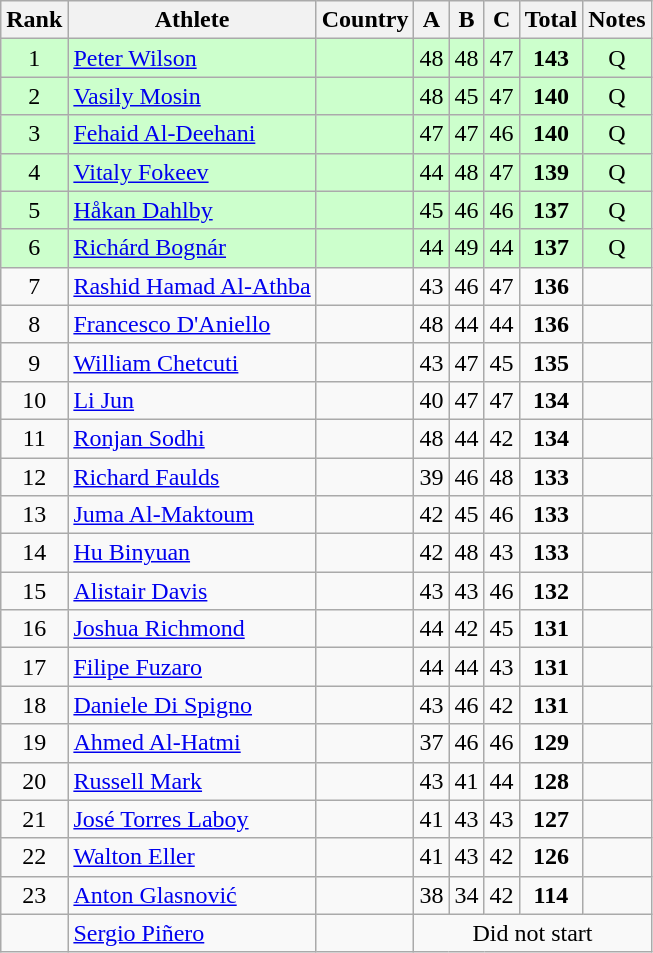<table class="wikitable sortable" style="text-align:center">
<tr>
<th>Rank</th>
<th>Athlete</th>
<th>Country</th>
<th>A</th>
<th>B</th>
<th>C</th>
<th>Total</th>
<th class="unsortable">Notes</th>
</tr>
<tr bgcolor=ccffcc>
<td>1</td>
<td align="left"><a href='#'>Peter Wilson</a></td>
<td align="left"></td>
<td>48</td>
<td>48</td>
<td>47</td>
<td><strong>143</strong></td>
<td>Q</td>
</tr>
<tr bgcolor=ccffcc>
<td>2</td>
<td align="left"><a href='#'>Vasily Mosin</a></td>
<td align="left"></td>
<td>48</td>
<td>45</td>
<td>47</td>
<td><strong>140</strong></td>
<td>Q</td>
</tr>
<tr bgcolor=ccffcc>
<td>3</td>
<td align="left"><a href='#'>Fehaid Al-Deehani</a></td>
<td align="left"></td>
<td>47</td>
<td>47</td>
<td>46</td>
<td><strong>140</strong></td>
<td>Q</td>
</tr>
<tr bgcolor=ccffcc>
<td>4</td>
<td align="left"><a href='#'>Vitaly Fokeev</a></td>
<td align="left"></td>
<td>44</td>
<td>48</td>
<td>47</td>
<td><strong>139</strong></td>
<td>Q</td>
</tr>
<tr bgcolor=ccffcc>
<td>5</td>
<td align="left"><a href='#'>Håkan Dahlby</a></td>
<td align="left"></td>
<td>45</td>
<td>46</td>
<td>46</td>
<td><strong>137</strong></td>
<td>Q</td>
</tr>
<tr bgcolor=ccffcc>
<td>6</td>
<td align="left"><a href='#'>Richárd Bognár</a></td>
<td align="left"></td>
<td>44</td>
<td>49</td>
<td>44</td>
<td><strong>137</strong></td>
<td>Q</td>
</tr>
<tr>
<td>7</td>
<td align="left"><a href='#'>Rashid Hamad Al-Athba</a></td>
<td align="left"></td>
<td>43</td>
<td>46</td>
<td>47</td>
<td><strong>136</strong></td>
<td></td>
</tr>
<tr>
<td>8</td>
<td align="left"><a href='#'>Francesco D'Aniello</a></td>
<td align="left"></td>
<td>48</td>
<td>44</td>
<td>44</td>
<td><strong>136</strong></td>
<td></td>
</tr>
<tr>
<td>9</td>
<td align="left"><a href='#'>William Chetcuti</a></td>
<td align="left"></td>
<td>43</td>
<td>47</td>
<td>45</td>
<td><strong>135</strong></td>
<td></td>
</tr>
<tr>
<td>10</td>
<td align="left"><a href='#'>Li Jun</a></td>
<td align="left"></td>
<td>40</td>
<td>47</td>
<td>47</td>
<td><strong>134</strong></td>
<td></td>
</tr>
<tr>
<td>11</td>
<td align="left"><a href='#'>Ronjan Sodhi</a></td>
<td align="left"></td>
<td>48</td>
<td>44</td>
<td>42</td>
<td><strong>134</strong></td>
<td></td>
</tr>
<tr>
<td>12</td>
<td align="left"><a href='#'>Richard Faulds</a></td>
<td align="left"></td>
<td>39</td>
<td>46</td>
<td>48</td>
<td><strong>133</strong></td>
<td></td>
</tr>
<tr>
<td>13</td>
<td align="left"><a href='#'>Juma Al-Maktoum</a></td>
<td align="left"></td>
<td>42</td>
<td>45</td>
<td>46</td>
<td><strong>133</strong></td>
<td></td>
</tr>
<tr>
<td>14</td>
<td align="left"><a href='#'>Hu Binyuan</a></td>
<td align="left"></td>
<td>42</td>
<td>48</td>
<td>43</td>
<td><strong>133</strong></td>
<td></td>
</tr>
<tr>
<td>15</td>
<td align="left"><a href='#'>Alistair Davis</a></td>
<td align="left"></td>
<td>43</td>
<td>43</td>
<td>46</td>
<td><strong>132</strong></td>
<td></td>
</tr>
<tr>
<td>16</td>
<td align="left"><a href='#'>Joshua Richmond</a></td>
<td align="left"></td>
<td>44</td>
<td>42</td>
<td>45</td>
<td><strong>131</strong></td>
<td></td>
</tr>
<tr>
<td>17</td>
<td align="left"><a href='#'>Filipe Fuzaro</a></td>
<td align="left"></td>
<td>44</td>
<td>44</td>
<td>43</td>
<td><strong>131</strong></td>
<td></td>
</tr>
<tr>
<td>18</td>
<td align="left"><a href='#'>Daniele Di Spigno</a></td>
<td align="left"></td>
<td>43</td>
<td>46</td>
<td>42</td>
<td><strong>131</strong></td>
<td></td>
</tr>
<tr>
<td>19</td>
<td align="left"><a href='#'>Ahmed Al-Hatmi</a></td>
<td align="left"></td>
<td>37</td>
<td>46</td>
<td>46</td>
<td><strong>129</strong></td>
<td></td>
</tr>
<tr>
<td>20</td>
<td align="left"><a href='#'>Russell Mark</a></td>
<td align="left"></td>
<td>43</td>
<td>41</td>
<td>44</td>
<td><strong>128</strong></td>
<td></td>
</tr>
<tr>
<td>21</td>
<td align="left"><a href='#'>José Torres Laboy</a></td>
<td align="left"></td>
<td>41</td>
<td>43</td>
<td>43</td>
<td><strong>127</strong></td>
<td></td>
</tr>
<tr>
<td>22</td>
<td align="left"><a href='#'>Walton Eller</a></td>
<td align="left"></td>
<td>41</td>
<td>43</td>
<td>42</td>
<td><strong>126</strong></td>
<td></td>
</tr>
<tr>
<td>23</td>
<td align="left"><a href='#'>Anton Glasnović</a></td>
<td align="left"></td>
<td>38</td>
<td>34</td>
<td>42</td>
<td><strong>114</strong></td>
<td></td>
</tr>
<tr>
<td></td>
<td align="left"><a href='#'>Sergio Piñero</a></td>
<td align="left"></td>
<td colspan=5>Did not start</td>
</tr>
</table>
